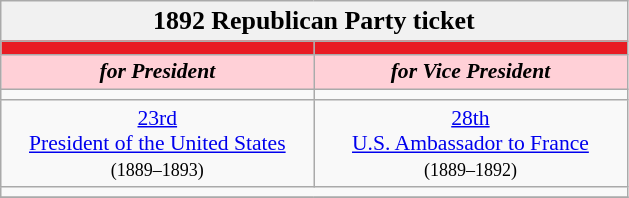<table class="wikitable" style="font-size:90%; text-align:center;">
<tr>
<td style="background:#f1f1f1;" colspan="30"><big><strong>1892 Republican Party ticket</strong></big></td>
</tr>
<tr>
<th style="width:3em; font-size:135%; background:#E81B23; width:200px;"><a href='#'></a></th>
<th style="width:3em; font-size:135%; background:#E81B23; width:200px;"><a href='#'></a></th>
</tr>
<tr style="color:#000; font-size:100%; background:#FFD0D7;">
<td style="width:3em; width:200px;"><strong><em>for President</em></strong></td>
<td style="width:3em; width:200px;"><strong><em>for Vice President</em></strong></td>
</tr>
<tr>
<td></td>
<td></td>
</tr>
<tr>
<td><a href='#'>23rd</a><br><a href='#'>President of the United States</a><br><small>(1889–1893)</small></td>
<td><a href='#'>28th</a><br><a href='#'>U.S. Ambassador to France</a><br><small>(1889–1892)</small></td>
</tr>
<tr>
<td colspan=2></td>
</tr>
<tr>
</tr>
</table>
